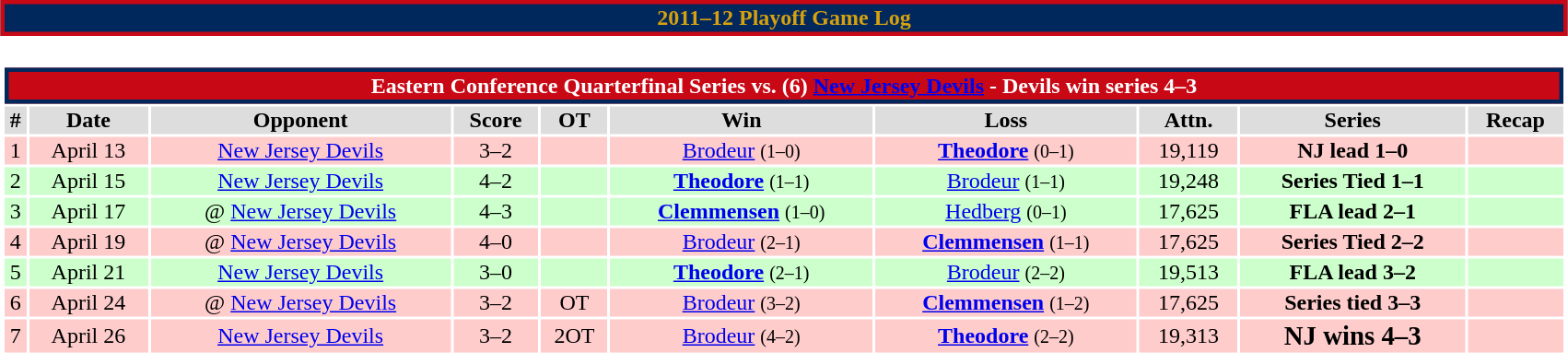<table class="toccolours collapsible" width=90% style="clear:both; margin:1.5em auto; text-align:center;">
<tr>
<th colspan=11 style="background:#01285D; color:#D6A10F; border: 3px solid #c80815">2011–12 Playoff Game Log</th>
</tr>
<tr>
<td colspan=11><br><table class="toccolours collapsible collapsed" width=100%>
<tr>
<th colspan=11 style="background:#C80815; color:white; border: 3px solid #01285D">Eastern Conference Quarterfinal Series vs. (6) <a href='#'><span>New Jersey Devils</span></a> - Devils win series 4–3</th>
</tr>
<tr align="center" bgcolor="#dddddd">
<td><strong>#</strong></td>
<td><strong>Date</strong></td>
<td><strong>Opponent</strong></td>
<td><strong>Score</strong></td>
<td><strong>OT</strong></td>
<td><strong>Win</strong></td>
<td><strong>Loss</strong></td>
<td><strong>Attn.</strong></td>
<td><strong>Series</strong></td>
<td><strong>Recap</strong></td>
</tr>
<tr align="center" bgcolor="#ffcccc">
<td>1</td>
<td>April 13</td>
<td><a href='#'>New Jersey Devils</a></td>
<td>3–2</td>
<td></td>
<td><a href='#'>Brodeur</a> <small>(1–0)</small></td>
<td><strong><a href='#'>Theodore</a></strong> <small>(0–1)</small></td>
<td>19,119</td>
<td><span><strong>NJ lead 1–0</strong></span></td>
<td></td>
</tr>
<tr align="center" bgcolor="#ccffcc">
<td>2</td>
<td>April 15</td>
<td><a href='#'>New Jersey Devils</a></td>
<td>4–2</td>
<td></td>
<td><strong><a href='#'>Theodore</a></strong> <small>(1–1)</small></td>
<td><a href='#'>Brodeur</a> <small>(1–1)</small></td>
<td>19,248</td>
<td><strong>Series Tied 1–1</strong></td>
<td></td>
</tr>
<tr align="center" bgcolor="#ccffcc">
<td>3</td>
<td>April 17</td>
<td>@ <a href='#'>New Jersey Devils</a></td>
<td>4–3</td>
<td></td>
<td><strong><a href='#'>Clemmensen</a></strong> <small>(1–0)</small></td>
<td><a href='#'>Hedberg</a> <small>(0–1)</small></td>
<td>17,625</td>
<td><span><strong>FLA lead 2–1</strong></span></td>
<td></td>
</tr>
<tr align="center" bgcolor="#ffcccc">
<td>4</td>
<td>April 19</td>
<td>@ <a href='#'>New Jersey Devils</a></td>
<td>4–0</td>
<td></td>
<td><a href='#'>Brodeur</a> <small>(2–1)</small></td>
<td><strong><a href='#'>Clemmensen</a></strong> <small>(1–1)</small></td>
<td>17,625</td>
<td><strong>Series Tied 2–2</strong></td>
<td></td>
</tr>
<tr align="center" bgcolor="#ccffcc">
<td>5</td>
<td>April 21</td>
<td><a href='#'>New Jersey Devils</a></td>
<td>3–0</td>
<td></td>
<td><strong><a href='#'>Theodore</a></strong> <small>(2–1)</small></td>
<td><a href='#'>Brodeur</a> <small>(2–2)</small></td>
<td>19,513</td>
<td><span><strong>FLA lead 3–2</strong></span></td>
<td></td>
</tr>
<tr align="center" bgcolor="#ffcccc">
<td>6</td>
<td>April 24</td>
<td>@ <a href='#'>New Jersey Devils</a></td>
<td>3–2</td>
<td>OT</td>
<td><a href='#'>Brodeur</a> <small>(3–2)</small></td>
<td><strong><a href='#'>Clemmensen</a></strong> <small>(1–2)</small></td>
<td>17,625</td>
<td><strong>Series tied 3–3</strong></td>
<td></td>
</tr>
<tr align="center" bgcolor="#ffcccc">
<td>7</td>
<td>April 26</td>
<td><a href='#'>New Jersey Devils</a></td>
<td>3–2</td>
<td>2OT</td>
<td><a href='#'>Brodeur</a> <small>(4–2)</small></td>
<td><strong><a href='#'>Theodore</a></strong> <small>(2–2)</small></td>
<td>19,313</td>
<td><big><span><strong>NJ wins 4–3</strong></span></big></td>
<td></td>
</tr>
</table>
</td>
</tr>
</table>
